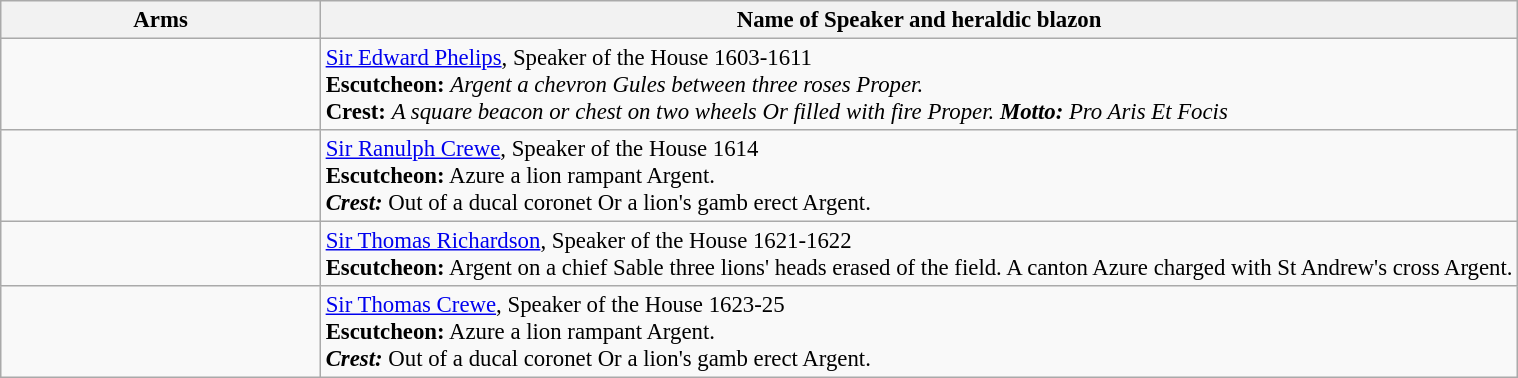<table class=wikitable style=font-size:95%>
<tr style="vertical-align:top; text-align:center;">
<th style="width:206px;">Arms</th>
<th>Name of Speaker and heraldic blazon</th>
</tr>
<tr valign=top>
<td align=center></td>
<td><a href='#'>Sir Edward Phelips</a>, Speaker of the House 1603-1611<br><strong>Escutcheon:</strong> <em>Argent a chevron Gules between three roses Proper.</em><br>
<strong>Crest:</strong> <em>A square beacon or chest on two wheels Or filled with fire Proper.
<strong>Motto:</strong> Pro Aris Et Focis</td>
</tr>
<tr valign=top>
<td align=center></td>
<td><a href='#'>Sir Ranulph Crewe</a>, Speaker of the House 1614<br><strong>Escutcheon:</strong> </em>Azure a lion rampant Argent.<em><br>
<strong>Crest:</strong> </em>Out of a ducal coronet Or a lion's gamb erect Argent.<em></td>
</tr>
<tr valign=top>
<td align=center></td>
<td><a href='#'>Sir Thomas Richardson</a>, Speaker of the House 1621-1622<br><strong>Escutcheon:</strong> </em>Argent on a chief Sable three lions' heads erased of the field. A canton Azure charged with St Andrew's cross Argent.<em></td>
</tr>
<tr valign=top>
<td align=center></td>
<td><a href='#'>Sir Thomas Crewe</a>, Speaker of the House 1623-25<br><strong>Escutcheon:</strong> </em>Azure a lion rampant Argent.<em><br>
<strong>Crest:</strong> </em>Out of a ducal coronet Or a lion's gamb erect Argent.<em></td>
</tr>
</table>
